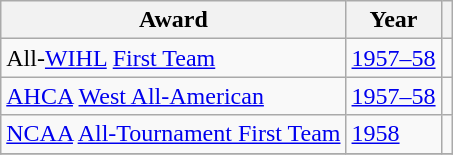<table class="wikitable">
<tr>
<th>Award</th>
<th>Year</th>
<th></th>
</tr>
<tr>
<td>All-<a href='#'>WIHL</a> <a href='#'>First Team</a></td>
<td><a href='#'>1957–58</a></td>
<td></td>
</tr>
<tr>
<td><a href='#'>AHCA</a> <a href='#'>West All-American</a></td>
<td><a href='#'>1957–58</a></td>
<td></td>
</tr>
<tr>
<td><a href='#'>NCAA</a> <a href='#'>All-Tournament First Team</a></td>
<td><a href='#'>1958</a></td>
<td></td>
</tr>
<tr>
</tr>
</table>
